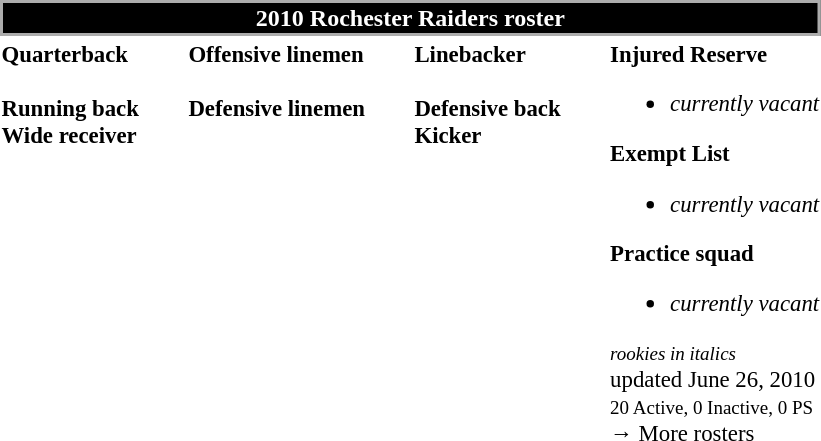<table class="toccolours" style="text-align: left;">
<tr>
<th colspan="7" style="background:#000000; border:2px solid #ACACAC; color:white; text-align:center;"><strong>2010 Rochester Raiders roster</strong></th>
</tr>
<tr>
<td style="font-size: 95%;" valign="top"><strong>Quarterback</strong><br>
<br><strong>Running back</strong>
<br><strong>Wide receiver</strong>


</td>
<td style="width: 25px;"></td>
<td style="font-size: 95%;" valign="top"><strong>Offensive linemen</strong><br>

<br><strong>Defensive linemen</strong>



</td>
<td style="width: 25px;"></td>
<td style="font-size: 95%;" valign="top"><strong>Linebacker</strong><br>
<br><strong>Defensive back</strong>



<br><strong>Kicker</strong>
</td>
<td style="width: 25px;"></td>
<td style="font-size: 95%;" valign="top"><strong>Injured Reserve</strong><br><ul><li><em>currently vacant</em></li></ul><strong>Exempt List</strong><ul><li><em>currently vacant</em></li></ul><strong>Practice squad</strong><ul><li><em>currently vacant</em></li></ul><small><em>rookies in italics</em></small><br>
<span></span> updated June 26, 2010<br>
<small>20 Active, 0 Inactive, 0 PS</small><br>→ More rosters</td>
</tr>
<tr>
</tr>
</table>
